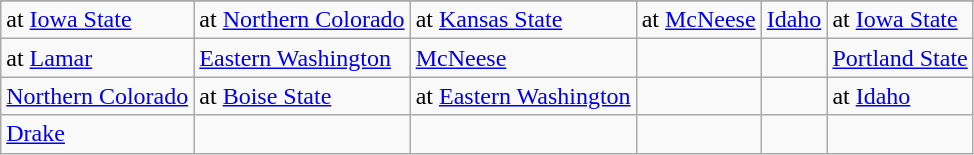<table class="wikitable">
<tr>
</tr>
<tr>
<td>at <a href='#'>Iowa State</a></td>
<td>at <a href='#'>Northern Colorado</a></td>
<td>at <a href='#'>Kansas State</a></td>
<td>at <a href='#'>McNeese</a></td>
<td><a href='#'>Idaho</a></td>
<td>at <a href='#'>Iowa State</a></td>
</tr>
<tr>
<td>at <a href='#'>Lamar</a></td>
<td><a href='#'>Eastern Washington</a></td>
<td><a href='#'>McNeese</a></td>
<td></td>
<td></td>
<td><a href='#'>Portland State</a></td>
</tr>
<tr>
<td><a href='#'>Northern Colorado</a></td>
<td>at <a href='#'>Boise State</a></td>
<td>at <a href='#'>Eastern Washington</a></td>
<td></td>
<td></td>
<td>at <a href='#'>Idaho</a></td>
</tr>
<tr>
<td><a href='#'>Drake</a></td>
<td></td>
<td></td>
<td></td>
<td></td>
<td></td>
</tr>
</table>
